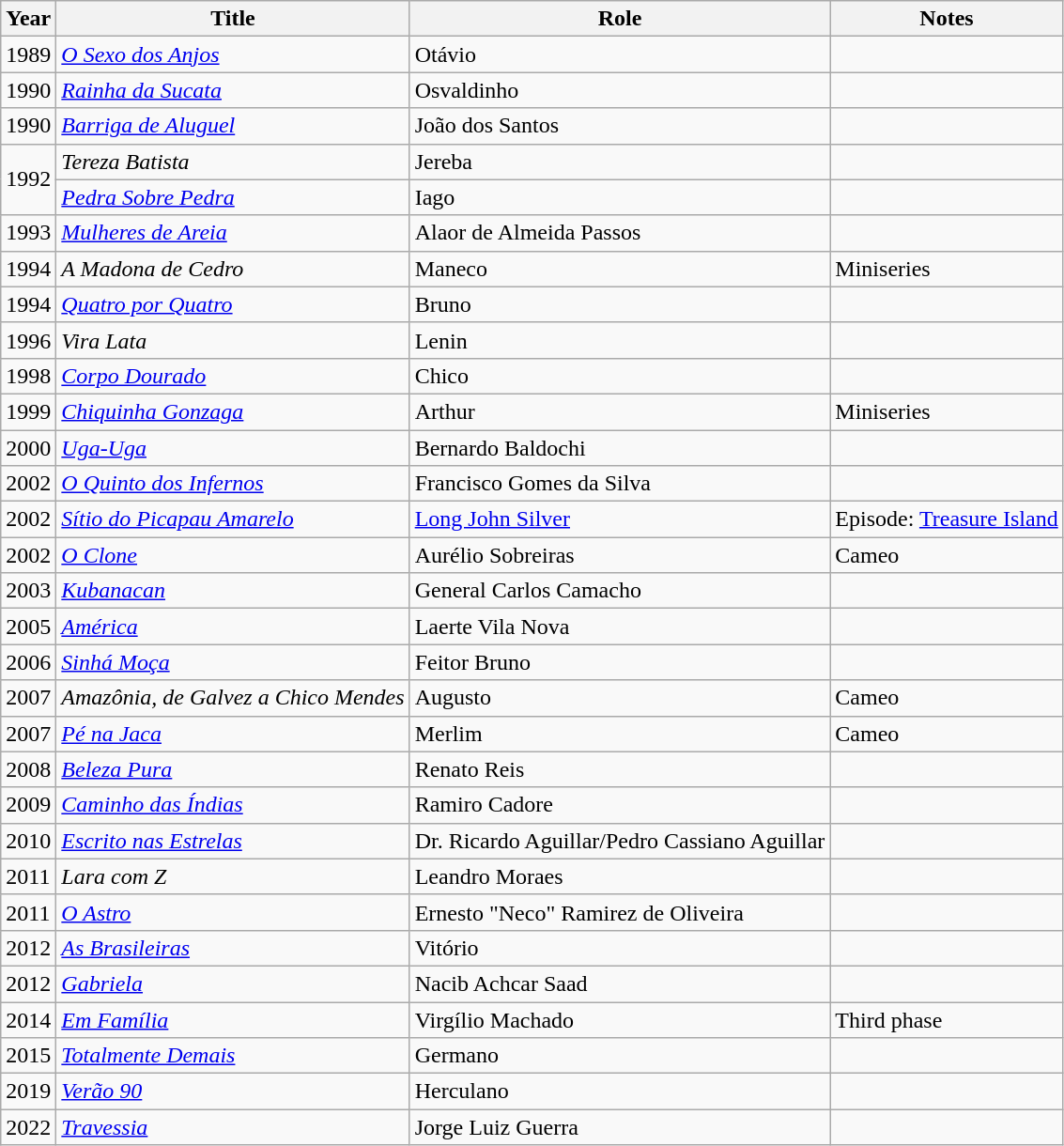<table class="wikitable">
<tr>
<th>Year</th>
<th>Title</th>
<th>Role</th>
<th>Notes</th>
</tr>
<tr>
<td>1989</td>
<td><em><a href='#'>O Sexo dos Anjos</a></em></td>
<td>Otávio</td>
<td></td>
</tr>
<tr>
<td>1990</td>
<td><em><a href='#'>Rainha da Sucata</a></em></td>
<td>Osvaldinho</td>
<td></td>
</tr>
<tr>
<td>1990</td>
<td><em><a href='#'>Barriga de Aluguel</a></em></td>
<td>João dos Santos</td>
<td></td>
</tr>
<tr>
<td rowspan=2>1992</td>
<td><em>Tereza Batista</em></td>
<td>Jereba</td>
<td></td>
</tr>
<tr>
<td><em><a href='#'>Pedra Sobre Pedra</a></em></td>
<td>Iago</td>
<td></td>
</tr>
<tr>
<td>1993</td>
<td><em><a href='#'>Mulheres de Areia</a></em></td>
<td>Alaor de Almeida Passos</td>
<td></td>
</tr>
<tr>
<td>1994</td>
<td><em>A Madona de Cedro</em></td>
<td>Maneco</td>
<td>Miniseries</td>
</tr>
<tr>
<td>1994</td>
<td><em><a href='#'>Quatro por Quatro</a></em></td>
<td>Bruno</td>
<td></td>
</tr>
<tr>
<td>1996</td>
<td><em>Vira Lata</em></td>
<td>Lenin</td>
<td></td>
</tr>
<tr>
<td>1998</td>
<td><em><a href='#'>Corpo Dourado</a></em></td>
<td>Chico</td>
<td></td>
</tr>
<tr>
<td>1999</td>
<td><em><a href='#'>Chiquinha Gonzaga</a></em></td>
<td>Arthur</td>
<td>Miniseries</td>
</tr>
<tr>
<td>2000</td>
<td><em><a href='#'>Uga-Uga</a></em></td>
<td>Bernardo Baldochi</td>
<td></td>
</tr>
<tr>
<td>2002</td>
<td><em><a href='#'>O Quinto dos Infernos</a></em></td>
<td>Francisco Gomes da Silva</td>
</tr>
<tr>
<td>2002</td>
<td><em><a href='#'>Sítio do Picapau Amarelo</a></em></td>
<td><a href='#'>Long John Silver</a></td>
<td>Episode: <a href='#'>Treasure Island</a></td>
</tr>
<tr>
<td>2002</td>
<td><em><a href='#'>O Clone</a></em></td>
<td>Aurélio Sobreiras</td>
<td>Cameo</td>
</tr>
<tr>
<td>2003</td>
<td><em><a href='#'>Kubanacan</a></em></td>
<td>General Carlos Camacho</td>
<td></td>
</tr>
<tr>
<td>2005</td>
<td><em><a href='#'>América</a></em></td>
<td>Laerte Vila Nova</td>
<td></td>
</tr>
<tr>
<td>2006</td>
<td><em><a href='#'>Sinhá Moça</a></em></td>
<td>Feitor Bruno</td>
<td></td>
</tr>
<tr>
<td>2007</td>
<td><em>Amazônia, de Galvez a Chico Mendes</em></td>
<td>Augusto</td>
<td>Cameo</td>
</tr>
<tr>
<td>2007</td>
<td><em><a href='#'>Pé na Jaca</a></em></td>
<td>Merlim</td>
<td>Cameo</td>
</tr>
<tr>
<td>2008</td>
<td><em><a href='#'>Beleza Pura</a></em></td>
<td>Renato Reis</td>
<td></td>
</tr>
<tr>
<td>2009</td>
<td><em><a href='#'>Caminho das Índias</a></em></td>
<td>Ramiro Cadore</td>
<td></td>
</tr>
<tr>
<td>2010</td>
<td><em><a href='#'>Escrito nas Estrelas</a></em></td>
<td>Dr. Ricardo Aguillar/Pedro Cassiano Aguillar</td>
<td></td>
</tr>
<tr>
<td>2011</td>
<td><em>Lara com Z</em></td>
<td>Leandro Moraes</td>
<td></td>
</tr>
<tr>
<td>2011</td>
<td><em><a href='#'>O Astro</a></em></td>
<td>Ernesto "Neco" Ramirez de Oliveira</td>
<td></td>
</tr>
<tr>
<td>2012</td>
<td><em><a href='#'>As Brasileiras</a></em></td>
<td>Vitório</td>
<td></td>
</tr>
<tr>
<td>2012</td>
<td><em><a href='#'>Gabriela</a></em></td>
<td>Nacib Achcar Saad</td>
<td></td>
</tr>
<tr>
<td>2014</td>
<td><em><a href='#'>Em Família</a></em></td>
<td>Virgílio Machado</td>
<td>Third phase</td>
</tr>
<tr>
<td>2015</td>
<td><em><a href='#'>Totalmente Demais</a></em></td>
<td>Germano</td>
<td></td>
</tr>
<tr>
<td>2019</td>
<td><em><a href='#'>Verão 90</a></em></td>
<td>Herculano</td>
<td></td>
</tr>
<tr>
<td>2022</td>
<td><em><a href='#'>Travessia</a></em></td>
<td>Jorge Luiz Guerra</td>
<td></td>
</tr>
</table>
